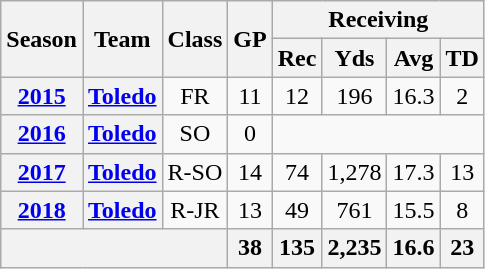<table class="wikitable" style="text-align: center;">
<tr>
<th rowspan="2">Season</th>
<th rowspan="2">Team</th>
<th rowspan="2">Class</th>
<th rowspan="2">GP</th>
<th colspan="4">Receiving</th>
</tr>
<tr>
<th>Rec</th>
<th>Yds</th>
<th>Avg</th>
<th>TD</th>
</tr>
<tr>
<th><a href='#'>2015</a></th>
<th><a href='#'>Toledo</a></th>
<td>FR</td>
<td>11</td>
<td>12</td>
<td>196</td>
<td>16.3</td>
<td>2</td>
</tr>
<tr>
<th><a href='#'>2016</a></th>
<th><a href='#'>Toledo</a></th>
<td>SO</td>
<td>0</td>
<td colspan="4"></td>
</tr>
<tr>
<th><a href='#'>2017</a></th>
<th><a href='#'>Toledo</a></th>
<td>R-SO</td>
<td>14</td>
<td>74</td>
<td>1,278</td>
<td>17.3</td>
<td>13</td>
</tr>
<tr>
<th><a href='#'>2018</a></th>
<th><a href='#'>Toledo</a></th>
<td>R-JR</td>
<td>13</td>
<td>49</td>
<td>761</td>
<td>15.5</td>
<td>8</td>
</tr>
<tr>
<th colspan="3"></th>
<th>38</th>
<th>135</th>
<th>2,235</th>
<th>16.6</th>
<th>23</th>
</tr>
</table>
